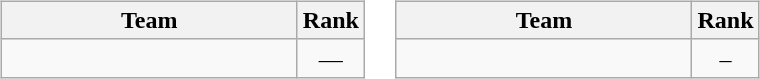<table>
<tr style="vertical-align:top">
<td><br><table class="wikitable" style="text-align:center">
<tr>
<th style="width:190px">Team</th>
<th>Rank</th>
</tr>
<tr>
<td style="text-align:left"></td>
<td>—</td>
</tr>
</table>
</td>
<td><br><table class="wikitable" style="text-align:center">
<tr>
<th style="width:190px">Team</th>
<th>Rank</th>
</tr>
<tr>
<td style="text-align:left"></td>
<td>–</td>
</tr>
</table>
</td>
</tr>
</table>
